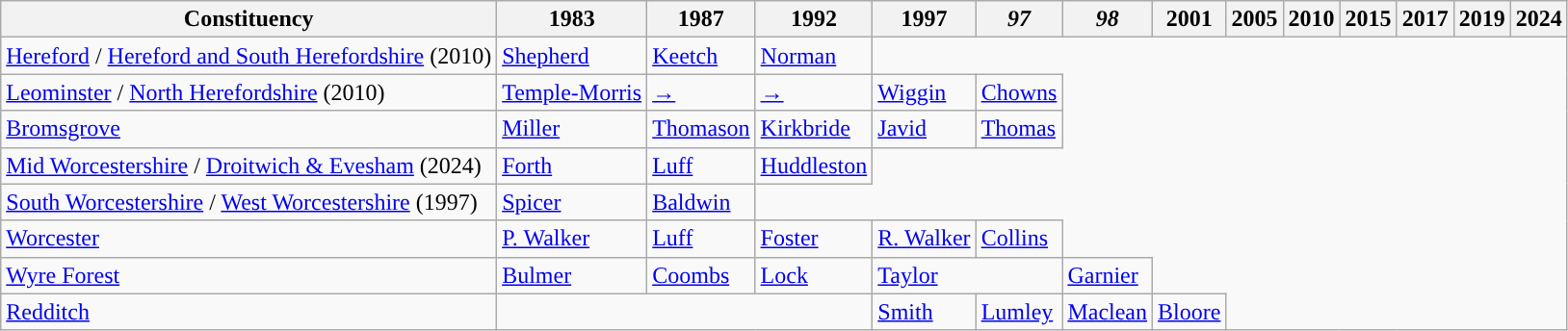<table class="wikitable">
<tr>
<th>Constituency</th>
<th>1983</th>
<th>1987</th>
<th>1992</th>
<th>1997</th>
<th><em>97</em></th>
<th><em>98</em></th>
<th>2001</th>
<th>2005</th>
<th>2010</th>
<th>2015</th>
<th>2017</th>
<th>2019</th>
<th>2024</th>
</tr>
<tr>
<td><a href='#'>Hereford</a> / <a href='#'>Hereford and South Herefordshire</a> (2010)</td>
<td><a href='#'>Shepherd</a></td>
<td><a href='#'>Keetch</a></td>
<td><a href='#'>Norman</a></td>
</tr>
<tr>
<td><a href='#'>Leominster</a> / <a href='#'>North Herefordshire</a> (2010)</td>
<td><a href='#'>Temple-Morris</a></td>
<td><a href='#'>→</a></td>
<td><a href='#'>→</a></td>
<td><a href='#'>Wiggin</a></td>
<td><a href='#'>Chowns</a></td>
</tr>
<tr>
<td><a href='#'>Bromsgrove</a></td>
<td><a href='#'>Miller</a></td>
<td><a href='#'>Thomason</a></td>
<td><a href='#'>Kirkbride</a></td>
<td><a href='#'>Javid</a></td>
<td><a href='#'>Thomas</a></td>
</tr>
<tr>
<td><a href='#'>Mid Worcestershire</a> / <a href='#'>Droitwich & Evesham</a> (2024)</td>
<td><a href='#'>Forth</a></td>
<td><a href='#'>Luff</a></td>
<td><a href='#'>Huddleston</a></td>
</tr>
<tr>
<td><a href='#'>South Worcestershire</a> / <a href='#'>West Worcestershire</a> (1997)</td>
<td><a href='#'>Spicer</a></td>
<td><a href='#'>Baldwin</a></td>
</tr>
<tr>
<td><a href='#'>Worcester</a></td>
<td><a href='#'>P. Walker</a></td>
<td><a href='#'>Luff</a></td>
<td><a href='#'>Foster</a></td>
<td><a href='#'>R. Walker</a></td>
<td><a href='#'>Collins</a></td>
</tr>
<tr>
<td><a href='#'>Wyre Forest</a></td>
<td><a href='#'>Bulmer</a></td>
<td><a href='#'>Coombs</a></td>
<td><a href='#'>Lock</a></td>
<td colspan="2"><a href='#'>Taylor</a></td>
<td><a href='#'>Garnier</a></td>
</tr>
<tr>
<td><a href='#'>Redditch</a></td>
<td colspan="3"></td>
<td><a href='#'>Smith</a></td>
<td><a href='#'>Lumley</a></td>
<td><a href='#'>Maclean</a></td>
<td><a href='#'>Bloore</a></td>
</tr>
</table>
